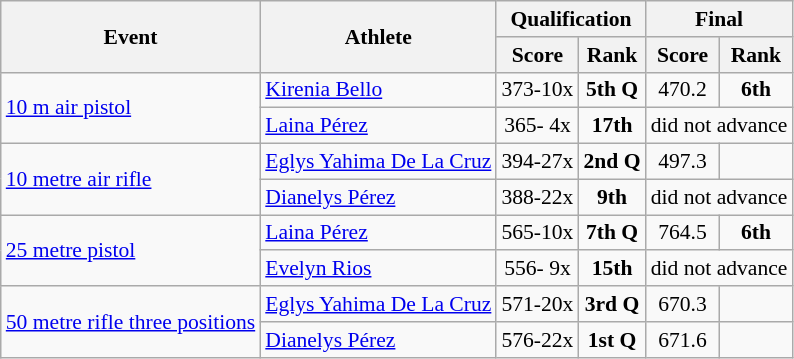<table class="wikitable" style="font-size:90%">
<tr>
<th rowspan=2>Event</th>
<th rowspan=2>Athlete</th>
<th colspan=2>Qualification</th>
<th colspan=2>Final</th>
</tr>
<tr>
<th>Score</th>
<th>Rank</th>
<th>Score</th>
<th>Rank</th>
</tr>
<tr>
<td rowspan=2><a href='#'>10 m air pistol</a></td>
<td><a href='#'>Kirenia Bello</a></td>
<td align=center>373-10x</td>
<td align=center><strong>5th Q</strong></td>
<td align=center>470.2</td>
<td align=center><strong>6th</strong></td>
</tr>
<tr>
<td><a href='#'>Laina Pérez</a></td>
<td align=center>365- 4x</td>
<td align=center><strong>17th</strong></td>
<td align=center colspan=2>did not advance</td>
</tr>
<tr>
<td rowspan=2><a href='#'>10 metre air rifle</a></td>
<td><a href='#'>Eglys Yahima De La Cruz</a></td>
<td align=center>394-27x</td>
<td align=center><strong>2nd Q</strong></td>
<td align=center>497.3</td>
<td align=center></td>
</tr>
<tr>
<td><a href='#'>Dianelys Pérez</a></td>
<td align=center>388-22x</td>
<td align=center><strong>9th</strong></td>
<td align=center colspan=2>did not advance</td>
</tr>
<tr>
<td rowspan=2><a href='#'>25 metre pistol</a></td>
<td><a href='#'>Laina Pérez</a></td>
<td align=center>565-10x</td>
<td align=center><strong>7th Q</strong></td>
<td align=center>764.5</td>
<td align=center><strong>6th</strong></td>
</tr>
<tr>
<td><a href='#'>Evelyn Rios</a></td>
<td align=center>556- 9x</td>
<td align=center><strong>15th</strong></td>
<td align=center colspan=2>did not advance</td>
</tr>
<tr>
<td rowspan=2><a href='#'>50 metre rifle three positions</a></td>
<td><a href='#'>Eglys Yahima De La Cruz</a></td>
<td align=center>571-20x</td>
<td align=center><strong>3rd Q</strong></td>
<td align=center>670.3</td>
<td align=center></td>
</tr>
<tr>
<td><a href='#'>Dianelys Pérez</a></td>
<td align=center>576-22x</td>
<td align=center><strong>1st Q</strong></td>
<td align=center>671.6</td>
<td align=center></td>
</tr>
</table>
